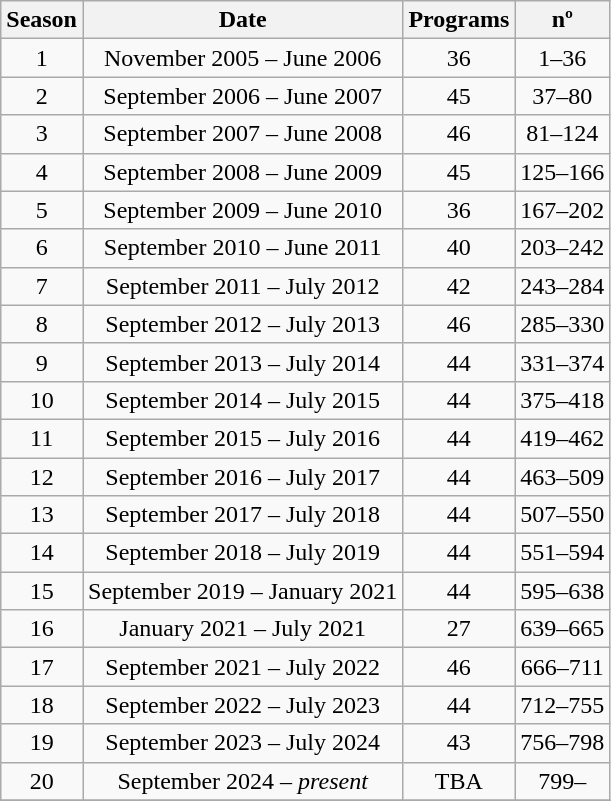<table class="wikitable" style="text-align: center;">
<tr>
<th>Season</th>
<th>Date</th>
<th>Programs</th>
<th>nº</th>
</tr>
<tr>
<td>1</td>
<td>November 2005 – June 2006</td>
<td>36</td>
<td>1–36</td>
</tr>
<tr>
<td>2</td>
<td>September 2006 – June 2007</td>
<td>45</td>
<td>37–80</td>
</tr>
<tr>
<td>3</td>
<td>September 2007 – June 2008</td>
<td>46</td>
<td>81–124</td>
</tr>
<tr>
<td>4</td>
<td>September 2008 – June 2009</td>
<td>45</td>
<td>125–166</td>
</tr>
<tr>
<td>5</td>
<td>September 2009 – June 2010</td>
<td>36</td>
<td>167–202</td>
</tr>
<tr>
<td>6</td>
<td>September 2010 – June 2011</td>
<td>40</td>
<td>203–242</td>
</tr>
<tr>
<td>7</td>
<td>September 2011 – July 2012</td>
<td>42</td>
<td>243–284</td>
</tr>
<tr>
<td>8</td>
<td>September 2012 – July 2013</td>
<td>46</td>
<td>285–330</td>
</tr>
<tr>
<td>9</td>
<td>September 2013 – July 2014</td>
<td>44</td>
<td>331–374</td>
</tr>
<tr>
<td>10</td>
<td>September 2014 – July 2015</td>
<td>44</td>
<td>375–418</td>
</tr>
<tr>
<td>11</td>
<td>September 2015 – July 2016</td>
<td>44</td>
<td>419–462</td>
</tr>
<tr>
<td>12</td>
<td>September 2016 – July 2017</td>
<td>44</td>
<td>463–509</td>
</tr>
<tr>
<td>13</td>
<td>September 2017 – July 2018</td>
<td>44</td>
<td>507–550</td>
</tr>
<tr>
<td>14</td>
<td>September 2018 – July 2019</td>
<td>44</td>
<td>551–594</td>
</tr>
<tr>
<td>15</td>
<td>September 2019 – January 2021</td>
<td>44</td>
<td>595–638</td>
</tr>
<tr>
<td>16</td>
<td>January 2021 – July 2021</td>
<td>27</td>
<td>639–665</td>
</tr>
<tr>
<td>17</td>
<td>September 2021 – July 2022</td>
<td>46</td>
<td>666–711</td>
</tr>
<tr>
<td>18</td>
<td>September 2022 – July 2023</td>
<td>44</td>
<td>712–755</td>
</tr>
<tr>
<td>19</td>
<td>September 2023 – July 2024</td>
<td>43</td>
<td>756–798</td>
</tr>
<tr>
<td>20</td>
<td>September 2024 – <em>present</em></td>
<td>TBA</td>
<td>799–</td>
</tr>
<tr>
</tr>
</table>
